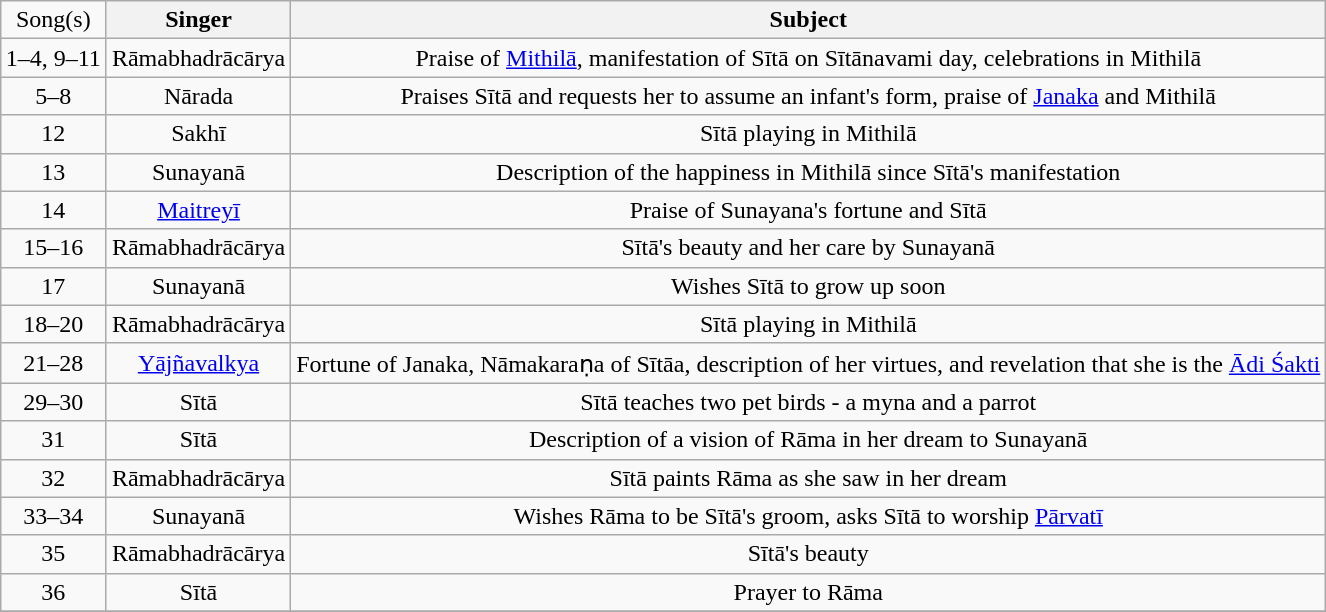<table class="wikitable" style="margin: 1em auto; text-align:center;" align="center">
<tr>
<td scope="row">Song(s)</td>
<th scope="col">Singer</th>
<th scope="col">Subject</th>
</tr>
<tr>
<td>1–4, 9–11</td>
<td>Rāmabhadrācārya</td>
<td>Praise of <a href='#'>Mithilā</a>, manifestation of Sītā on Sītānavami day, celebrations in Mithilā</td>
</tr>
<tr>
<td>5–8</td>
<td>Nārada</td>
<td>Praises Sītā and requests her to assume an infant's form, praise of <a href='#'>Janaka</a> and Mithilā</td>
</tr>
<tr>
<td>12</td>
<td>Sakhī</td>
<td>Sītā playing in Mithilā</td>
</tr>
<tr>
<td>13</td>
<td>Sunayanā</td>
<td>Description of the happiness in Mithilā since Sītā's manifestation</td>
</tr>
<tr>
<td>14</td>
<td><a href='#'>Maitreyī</a></td>
<td>Praise of Sunayana's fortune and Sītā</td>
</tr>
<tr>
<td>15–16</td>
<td>Rāmabhadrācārya</td>
<td>Sītā's beauty and her care by Sunayanā</td>
</tr>
<tr>
<td>17</td>
<td>Sunayanā</td>
<td>Wishes Sītā to grow up soon</td>
</tr>
<tr>
<td>18–20</td>
<td>Rāmabhadrācārya</td>
<td>Sītā playing in Mithilā</td>
</tr>
<tr>
<td>21–28</td>
<td><a href='#'>Yājñavalkya</a></td>
<td>Fortune of Janaka, Nāmakaraṇa of Sītāa, description of her virtues, and revelation that she is the <a href='#'>Ādi Śakti</a></td>
</tr>
<tr>
<td>29–30</td>
<td>Sītā</td>
<td>Sītā teaches two pet birds - a myna and a parrot</td>
</tr>
<tr>
<td>31</td>
<td>Sītā</td>
<td>Description of a vision of Rāma in her dream to Sunayanā</td>
</tr>
<tr>
<td>32</td>
<td>Rāmabhadrācārya</td>
<td>Sītā paints Rāma as she saw in her dream</td>
</tr>
<tr>
<td>33–34</td>
<td>Sunayanā</td>
<td>Wishes Rāma to be Sītā's groom, asks Sītā to worship <a href='#'>Pārvatī</a></td>
</tr>
<tr>
<td>35</td>
<td>Rāmabhadrācārya</td>
<td>Sītā's beauty</td>
</tr>
<tr>
<td>36</td>
<td>Sītā</td>
<td>Prayer to Rāma</td>
</tr>
<tr>
</tr>
</table>
